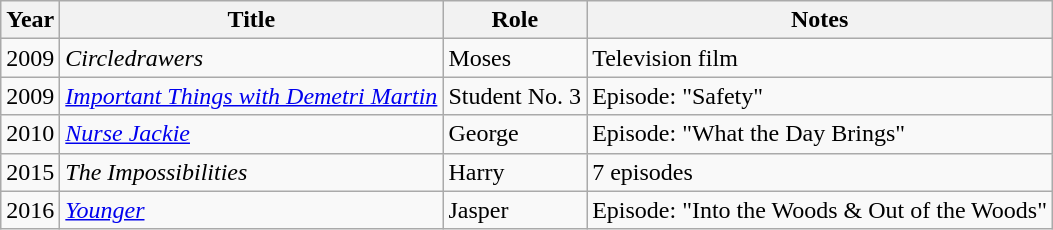<table class="wikitable sortable">
<tr>
<th>Year</th>
<th>Title</th>
<th>Role</th>
<th>Notes</th>
</tr>
<tr>
<td>2009</td>
<td><em>Circledrawers</em></td>
<td>Moses</td>
<td>Television film</td>
</tr>
<tr>
<td>2009</td>
<td><em><a href='#'>Important Things with Demetri Martin</a></em></td>
<td>Student No. 3</td>
<td>Episode: "Safety"</td>
</tr>
<tr>
<td>2010</td>
<td><em><a href='#'>Nurse Jackie</a></em></td>
<td>George</td>
<td>Episode: "What the Day Brings"</td>
</tr>
<tr>
<td>2015</td>
<td><em>The Impossibilities</em></td>
<td>Harry</td>
<td>7 episodes</td>
</tr>
<tr>
<td>2016</td>
<td><a href='#'><em>Younger</em></a></td>
<td>Jasper</td>
<td>Episode: "Into the Woods & Out of the Woods"</td>
</tr>
</table>
